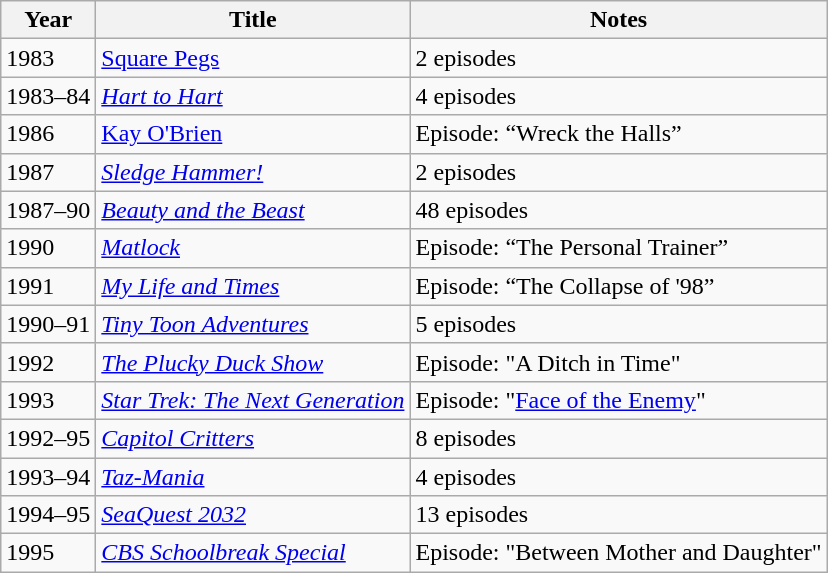<table class="wikitable">
<tr>
<th>Year</th>
<th>Title</th>
<th>Notes</th>
</tr>
<tr>
<td>1983</td>
<td><a href='#'>Square Pegs</a></td>
<td>2 episodes</td>
</tr>
<tr>
<td>1983–84</td>
<td><em><a href='#'>Hart to Hart</a></em></td>
<td>4 episodes</td>
</tr>
<tr>
<td>1986</td>
<td><a href='#'>Kay O'Brien</a></td>
<td>Episode: “Wreck the Halls”</td>
</tr>
<tr>
<td>1987</td>
<td><em><a href='#'>Sledge Hammer!</a></em></td>
<td>2 episodes</td>
</tr>
<tr>
<td>1987–90</td>
<td><em><a href='#'>Beauty and the Beast</a></em></td>
<td>48 episodes</td>
</tr>
<tr>
<td>1990</td>
<td><em><a href='#'>Matlock</a></em></td>
<td>Episode: “The Personal Trainer”</td>
</tr>
<tr>
<td>1991</td>
<td><em><a href='#'>My Life and Times</a></em></td>
<td>Episode: “The Collapse of '98”</td>
</tr>
<tr>
<td>1990–91</td>
<td><em><a href='#'>Tiny Toon Adventures</a></em></td>
<td>5 episodes</td>
</tr>
<tr>
<td>1992</td>
<td><em><a href='#'>The Plucky Duck Show</a></em></td>
<td>Episode: "A Ditch in Time"</td>
</tr>
<tr>
<td>1993</td>
<td><em><a href='#'>Star Trek: The Next Generation</a></em></td>
<td>Episode: "<a href='#'>Face of the Enemy</a>"</td>
</tr>
<tr>
<td>1992–95</td>
<td><em><a href='#'>Capitol Critters</a></em></td>
<td>8 episodes</td>
</tr>
<tr>
<td>1993–94</td>
<td><em><a href='#'>Taz-Mania</a></em></td>
<td>4 episodes</td>
</tr>
<tr>
<td>1994–95</td>
<td><em><a href='#'>SeaQuest 2032</a></em></td>
<td>13 episodes</td>
</tr>
<tr>
<td>1995</td>
<td><em><a href='#'>CBS Schoolbreak Special</a></em></td>
<td>Episode: "Between Mother and Daughter"</td>
</tr>
</table>
